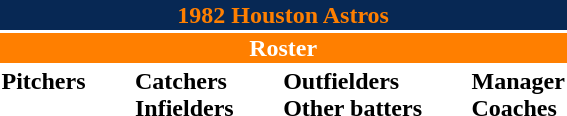<table class="toccolours" style="text-align: left;">
<tr>
<th colspan="10" style="background-color: #072854; color: #FF7F00; text-align: center;">1982 Houston Astros</th>
</tr>
<tr>
<td colspan="10" style="background-color: #FF7F00; color: white; text-align: center;"><strong>Roster</strong></td>
</tr>
<tr>
<td valign="top"><strong>Pitchers</strong><br>














</td>
<td width="25px"></td>
<td valign="top"><strong>Catchers</strong><br>


<strong>Infielders</strong>








</td>
<td width="25px"></td>
<td valign="top"><strong>Outfielders</strong><br>








<strong>Other batters</strong>
</td>
<td width="25px"></td>
<td valign="top"><strong>Manager</strong><br>

<strong>Coaches</strong>



</td>
</tr>
</table>
